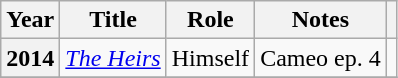<table class="wikitable sortable plainrowheaders">
<tr>
<th>Year</th>
<th>Title</th>
<th>Role</th>
<th>Notes</th>
<th scope="col" class="unsortable"></th>
</tr>
<tr>
<th scope="row">2014</th>
<td><em><a href='#'>The Heirs</a></em></td>
<td>Himself</td>
<td>Cameo ep. 4</td>
<td></td>
</tr>
<tr>
</tr>
</table>
